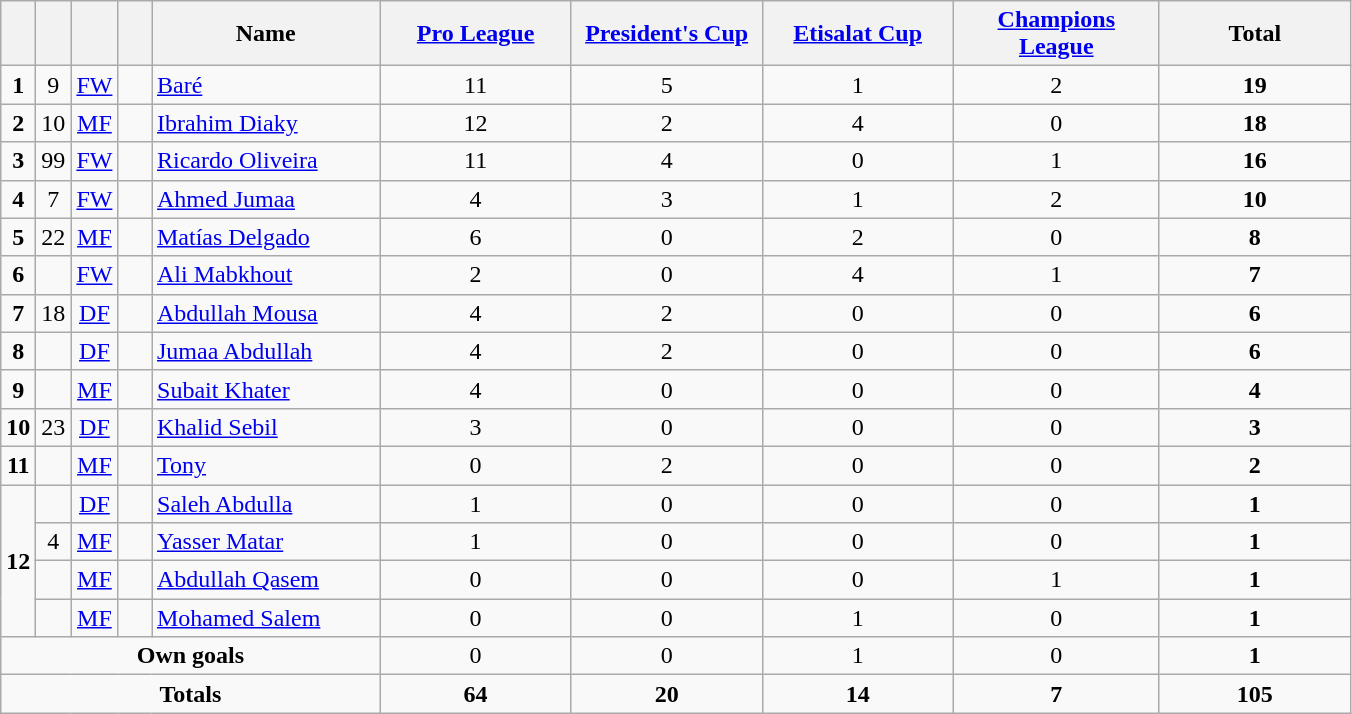<table class="wikitable" style="text-align:center">
<tr>
<th width=15></th>
<th width=15></th>
<th width=15></th>
<th width=15></th>
<th width=145>Name</th>
<th width=120><a href='#'>Pro League</a></th>
<th width=120><a href='#'>President's Cup</a></th>
<th width=120><a href='#'>Etisalat Cup</a></th>
<th width=130><a href='#'>Champions League</a></th>
<th width=120>Total</th>
</tr>
<tr>
<td><strong>1</strong></td>
<td>9</td>
<td><a href='#'>FW</a></td>
<td></td>
<td align=left><a href='#'>Baré</a></td>
<td>11</td>
<td>5</td>
<td>1</td>
<td>2</td>
<td><strong>19</strong></td>
</tr>
<tr>
<td><strong>2</strong></td>
<td>10</td>
<td><a href='#'>MF</a></td>
<td></td>
<td align=left><a href='#'>Ibrahim Diaky</a></td>
<td>12</td>
<td>2</td>
<td>4</td>
<td>0</td>
<td><strong>18</strong></td>
</tr>
<tr>
<td><strong>3</strong></td>
<td>99</td>
<td><a href='#'>FW</a></td>
<td></td>
<td align=left><a href='#'>Ricardo Oliveira</a></td>
<td>11</td>
<td>4</td>
<td>0</td>
<td>1</td>
<td><strong>16</strong></td>
</tr>
<tr>
<td><strong>4</strong></td>
<td>7</td>
<td><a href='#'>FW</a></td>
<td></td>
<td align=left><a href='#'>Ahmed Jumaa</a></td>
<td>4</td>
<td>3</td>
<td>1</td>
<td>2</td>
<td><strong>10</strong></td>
</tr>
<tr>
<td><strong>5</strong></td>
<td>22</td>
<td><a href='#'>MF</a></td>
<td></td>
<td align=left><a href='#'>Matías Delgado</a></td>
<td>6</td>
<td>0</td>
<td>2</td>
<td>0</td>
<td><strong>8</strong></td>
</tr>
<tr>
<td><strong>6</strong></td>
<td></td>
<td><a href='#'>FW</a></td>
<td></td>
<td align=left><a href='#'>Ali Mabkhout</a></td>
<td>2</td>
<td>0</td>
<td>4</td>
<td>1</td>
<td><strong>7</strong></td>
</tr>
<tr>
<td><strong>7</strong></td>
<td>18</td>
<td><a href='#'>DF</a></td>
<td></td>
<td align=left><a href='#'>Abdullah Mousa</a></td>
<td>4</td>
<td>2</td>
<td>0</td>
<td>0</td>
<td><strong>6</strong></td>
</tr>
<tr>
<td><strong>8</strong></td>
<td></td>
<td><a href='#'>DF</a></td>
<td></td>
<td align=left><a href='#'>Jumaa Abdullah</a></td>
<td>4</td>
<td>2</td>
<td>0</td>
<td>0</td>
<td><strong>6</strong></td>
</tr>
<tr>
<td><strong>9</strong></td>
<td></td>
<td><a href='#'>MF</a></td>
<td></td>
<td align=left><a href='#'>Subait Khater</a></td>
<td>4</td>
<td>0</td>
<td>0</td>
<td>0</td>
<td><strong>4</strong></td>
</tr>
<tr>
<td><strong>10</strong></td>
<td>23</td>
<td><a href='#'>DF</a></td>
<td></td>
<td align=left><a href='#'>Khalid Sebil</a></td>
<td>3</td>
<td>0</td>
<td>0</td>
<td>0</td>
<td><strong>3</strong></td>
</tr>
<tr>
<td><strong>11</strong></td>
<td></td>
<td><a href='#'>MF</a></td>
<td></td>
<td align=left><a href='#'>Tony</a></td>
<td>0</td>
<td>2</td>
<td>0</td>
<td>0</td>
<td><strong>2</strong></td>
</tr>
<tr>
<td rowspan=4><strong>12</strong></td>
<td></td>
<td><a href='#'>DF</a></td>
<td></td>
<td align=left><a href='#'>Saleh Abdulla</a></td>
<td>1</td>
<td>0</td>
<td>0</td>
<td>0</td>
<td><strong>1</strong></td>
</tr>
<tr>
<td>4</td>
<td><a href='#'>MF</a></td>
<td></td>
<td align=left><a href='#'>Yasser Matar</a></td>
<td>1</td>
<td>0</td>
<td>0</td>
<td>0</td>
<td><strong>1</strong></td>
</tr>
<tr>
<td></td>
<td><a href='#'>MF</a></td>
<td></td>
<td align=left><a href='#'>Abdullah Qasem</a></td>
<td>0</td>
<td>0</td>
<td>0</td>
<td>1</td>
<td><strong>1</strong></td>
</tr>
<tr>
<td></td>
<td><a href='#'>MF</a></td>
<td></td>
<td align=left><a href='#'>Mohamed Salem</a></td>
<td>0</td>
<td>0</td>
<td>1</td>
<td>0</td>
<td><strong>1</strong></td>
</tr>
<tr>
<td colspan=5><strong>Own goals</strong></td>
<td>0</td>
<td>0</td>
<td>1</td>
<td>0</td>
<td><strong>1</strong></td>
</tr>
<tr>
<td colspan=5><strong>Totals</strong></td>
<td><strong>64</strong></td>
<td><strong>20</strong></td>
<td><strong>14</strong></td>
<td><strong>7</strong></td>
<td><strong>105</strong></td>
</tr>
</table>
